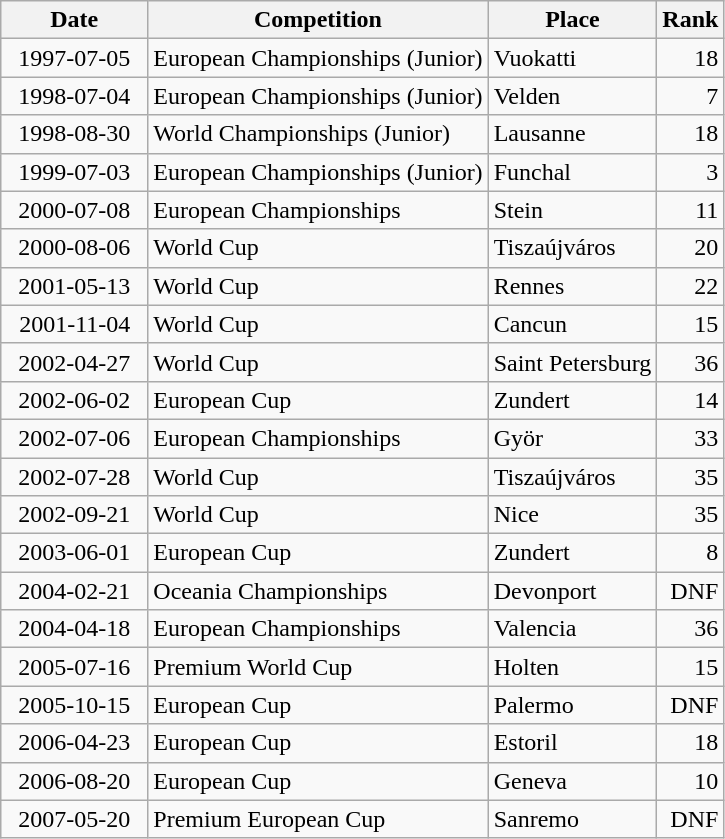<table class="wikitable sortable">
<tr>
<th>Date</th>
<th>Competition</th>
<th>Place</th>
<th>Rank</th>
</tr>
<tr>
<td style="text-align:right">  1997-07-05  </td>
<td>European Championships (Junior)</td>
<td>Vuokatti</td>
<td style="text-align:right">18</td>
</tr>
<tr>
<td style="text-align:right">  1998-07-04  </td>
<td>European Championships (Junior)</td>
<td>Velden</td>
<td style="text-align:right">7</td>
</tr>
<tr>
<td style="text-align:right">  1998-08-30  </td>
<td>World Championships (Junior)</td>
<td>Lausanne</td>
<td style="text-align:right">18</td>
</tr>
<tr>
<td style="text-align:right">  1999-07-03  </td>
<td>European Championships (Junior)</td>
<td>Funchal</td>
<td style="text-align:right">3</td>
</tr>
<tr>
<td style="text-align:right">  2000-07-08  </td>
<td>European Championships</td>
<td>Stein</td>
<td style="text-align:right">11</td>
</tr>
<tr>
<td style="text-align:right">  2000-08-06  </td>
<td>World Cup</td>
<td>Tiszaújváros</td>
<td style="text-align:right">20</td>
</tr>
<tr>
<td style="text-align:right">  2001-05-13  </td>
<td>World Cup</td>
<td>Rennes</td>
<td style="text-align:right">22</td>
</tr>
<tr>
<td style="text-align:right">  2001-11-04  </td>
<td>World Cup</td>
<td>Cancun</td>
<td style="text-align:right">15</td>
</tr>
<tr>
<td style="text-align:right">  2002-04-27  </td>
<td>World Cup</td>
<td>Saint Petersburg</td>
<td style="text-align:right">36</td>
</tr>
<tr>
<td style="text-align:right">  2002-06-02  </td>
<td>European Cup</td>
<td>Zundert</td>
<td style="text-align:right">14</td>
</tr>
<tr>
<td style="text-align:right">  2002-07-06  </td>
<td>European Championships</td>
<td>Györ</td>
<td style="text-align:right">33</td>
</tr>
<tr>
<td style="text-align:right">  2002-07-28  </td>
<td>World Cup</td>
<td>Tiszaújváros</td>
<td style="text-align:right">35</td>
</tr>
<tr>
<td style="text-align:right">  2002-09-21  </td>
<td>World Cup</td>
<td>Nice</td>
<td style="text-align:right">35</td>
</tr>
<tr>
<td style="text-align:right">  2003-06-01  </td>
<td>European Cup</td>
<td>Zundert</td>
<td style="text-align:right">8</td>
</tr>
<tr>
<td style="text-align:right">  2004-02-21  </td>
<td>Oceania Championships</td>
<td>Devonport</td>
<td style="text-align:right">DNF</td>
</tr>
<tr>
<td style="text-align:right">  2004-04-18  </td>
<td>European Championships</td>
<td>Valencia</td>
<td style="text-align:right">36</td>
</tr>
<tr>
<td style="text-align:right">  2005-07-16  </td>
<td>Premium World Cup</td>
<td>Holten</td>
<td style="text-align:right">15</td>
</tr>
<tr>
<td style="text-align:right">  2005-10-15  </td>
<td>European Cup</td>
<td>Palermo</td>
<td style="text-align:right">DNF</td>
</tr>
<tr>
<td style="text-align:right">  2006-04-23  </td>
<td>European Cup</td>
<td>Estoril</td>
<td style="text-align:right">18</td>
</tr>
<tr>
<td style="text-align:right">  2006-08-20  </td>
<td>European Cup</td>
<td>Geneva</td>
<td style="text-align:right">10</td>
</tr>
<tr>
<td style="text-align:right">  2007-05-20  </td>
<td>Premium European Cup</td>
<td>Sanremo</td>
<td style="text-align:right">DNF</td>
</tr>
</table>
